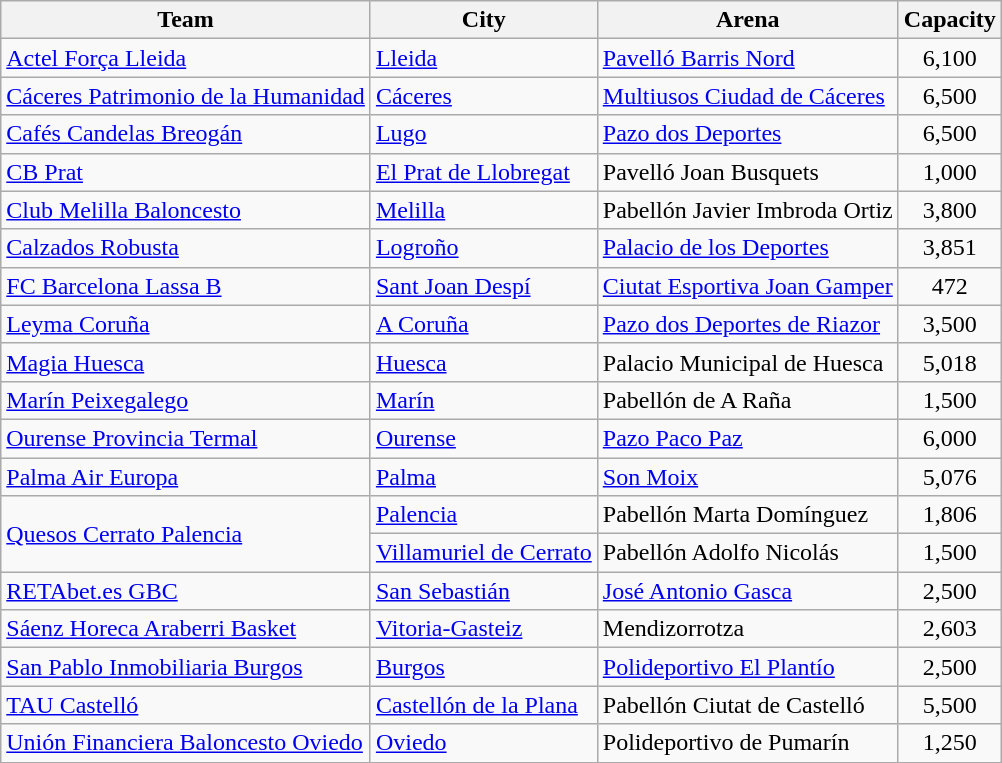<table class="wikitable sortable">
<tr>
<th>Team</th>
<th>City</th>
<th>Arena</th>
<th>Capacity</th>
</tr>
<tr>
<td><a href='#'>Actel Força Lleida</a></td>
<td><a href='#'>Lleida</a></td>
<td><a href='#'>Pavelló Barris Nord</a></td>
<td align="center">6,100</td>
</tr>
<tr>
<td><a href='#'>Cáceres Patrimonio de la Humanidad</a></td>
<td><a href='#'>Cáceres</a></td>
<td><a href='#'>Multiusos Ciudad de Cáceres</a></td>
<td align="center">6,500</td>
</tr>
<tr>
<td><a href='#'>Cafés Candelas Breogán</a></td>
<td><a href='#'>Lugo</a></td>
<td><a href='#'>Pazo dos Deportes</a></td>
<td align=center>6,500</td>
</tr>
<tr>
<td><a href='#'>CB Prat</a></td>
<td><a href='#'>El Prat de Llobregat</a></td>
<td>Pavelló Joan Busquets</td>
<td align="center">1,000</td>
</tr>
<tr>
<td><a href='#'>Club Melilla Baloncesto</a></td>
<td><a href='#'>Melilla</a></td>
<td>Pabellón Javier Imbroda Ortiz</td>
<td align="center">3,800</td>
</tr>
<tr>
<td><a href='#'>Calzados Robusta</a></td>
<td><a href='#'>Logroño</a></td>
<td><a href='#'>Palacio de los Deportes</a></td>
<td align="center">3,851</td>
</tr>
<tr>
<td><a href='#'>FC Barcelona Lassa B</a></td>
<td><a href='#'>Sant Joan Despí</a></td>
<td><a href='#'>Ciutat Esportiva Joan Gamper</a></td>
<td align="center">472</td>
</tr>
<tr>
<td><a href='#'>Leyma Coruña</a></td>
<td><a href='#'>A Coruña</a></td>
<td><a href='#'>Pazo dos Deportes de Riazor</a></td>
<td align="center">3,500</td>
</tr>
<tr>
<td><a href='#'>Magia Huesca</a></td>
<td><a href='#'>Huesca</a></td>
<td>Palacio Municipal de Huesca</td>
<td align=center>5,018</td>
</tr>
<tr>
<td><a href='#'>Marín Peixegalego</a></td>
<td><a href='#'>Marín</a></td>
<td>Pabellón de A Raña</td>
<td align="center">1,500</td>
</tr>
<tr>
<td><a href='#'>Ourense Provincia Termal</a></td>
<td><a href='#'>Ourense</a></td>
<td><a href='#'>Pazo Paco Paz</a></td>
<td style="text-align:center">6,000</td>
</tr>
<tr>
<td><a href='#'>Palma Air Europa</a></td>
<td><a href='#'>Palma</a></td>
<td><a href='#'>Son Moix</a></td>
<td align=center>5,076</td>
</tr>
<tr>
<td rowspan=2><a href='#'>Quesos Cerrato Palencia</a></td>
<td><a href='#'>Palencia</a></td>
<td>Pabellón Marta Domínguez</td>
<td align=center>1,806</td>
</tr>
<tr>
<td><a href='#'>Villamuriel de Cerrato</a></td>
<td>Pabellón Adolfo Nicolás</td>
<td align=center>1,500</td>
</tr>
<tr>
<td><a href='#'>RETAbet.es GBC</a></td>
<td><a href='#'>San Sebastián</a></td>
<td><a href='#'>José Antonio Gasca</a></td>
<td align=center>2,500</td>
</tr>
<tr>
<td><a href='#'>Sáenz Horeca Araberri Basket</a></td>
<td><a href='#'>Vitoria-Gasteiz</a></td>
<td>Mendizorrotza</td>
<td align="center">2,603</td>
</tr>
<tr>
<td><a href='#'>San Pablo Inmobiliaria Burgos</a></td>
<td><a href='#'>Burgos</a></td>
<td><a href='#'>Polideportivo El Plantío</a></td>
<td align="center">2,500</td>
</tr>
<tr>
<td><a href='#'>TAU Castelló</a></td>
<td><a href='#'>Castellón de la Plana</a></td>
<td>Pabellón Ciutat de Castelló</td>
<td align="center">5,500</td>
</tr>
<tr>
<td><a href='#'>Unión Financiera Baloncesto Oviedo</a></td>
<td><a href='#'>Oviedo</a></td>
<td>Polideportivo de Pumarín</td>
<td align=center>1,250</td>
</tr>
<tr>
</tr>
</table>
